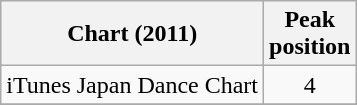<table class="wikitable">
<tr>
<th align="left">Chart (2011)</th>
<th align="center">Peak<br>position</th>
</tr>
<tr>
<td>iTunes Japan Dance Chart</td>
<td align="center">4</td>
</tr>
<tr>
</tr>
</table>
